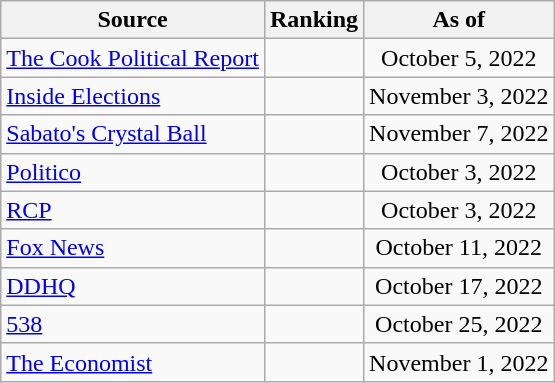<table class="wikitable" style="text-align:center">
<tr>
<th>Source</th>
<th>Ranking</th>
<th>As of</th>
</tr>
<tr>
<td align=left><a href='#'>The Cook Political Report</a></td>
<td></td>
<td>October 5, 2022</td>
</tr>
<tr>
<td align=left><a href='#'>Inside Elections</a></td>
<td></td>
<td>November 3, 2022</td>
</tr>
<tr>
<td align=left><a href='#'>Sabato's Crystal Ball</a></td>
<td></td>
<td>November 7, 2022</td>
</tr>
<tr>
<td align="left"><a href='#'>Politico</a></td>
<td></td>
<td>October 3, 2022</td>
</tr>
<tr>
<td align="left"><a href='#'>RCP</a></td>
<td></td>
<td>October 3, 2022</td>
</tr>
<tr>
<td align=left><a href='#'>Fox News</a></td>
<td></td>
<td>October 11, 2022</td>
</tr>
<tr>
<td align="left"><a href='#'>DDHQ</a></td>
<td></td>
<td>October 17, 2022</td>
</tr>
<tr>
<td align="left"><a href='#'>538</a></td>
<td></td>
<td>October 25, 2022</td>
</tr>
<tr>
<td align="left"><a href='#'>The Economist</a></td>
<td></td>
<td>November 1, 2022</td>
</tr>
</table>
